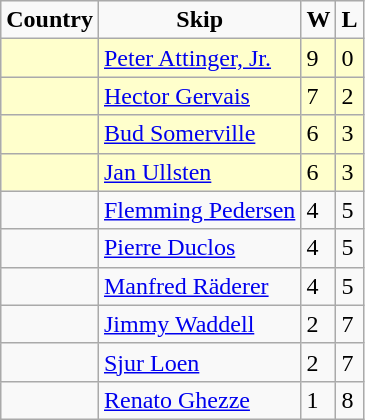<table class="wikitable">
<tr align=center>
<td><strong>Country</strong></td>
<td><strong>Skip</strong></td>
<td><strong>W</strong></td>
<td><strong>L</strong></td>
</tr>
<tr bgcolor="#ffffcc">
<td></td>
<td><a href='#'>Peter Attinger, Jr.</a></td>
<td>9</td>
<td>0</td>
</tr>
<tr bgcolor="#ffffcc">
<td></td>
<td><a href='#'>Hector Gervais</a></td>
<td>7</td>
<td>2</td>
</tr>
<tr bgcolor="#ffffcc">
<td></td>
<td><a href='#'>Bud Somerville</a></td>
<td>6</td>
<td>3</td>
</tr>
<tr bgcolor="#ffffcc">
<td></td>
<td><a href='#'>Jan Ullsten</a></td>
<td>6</td>
<td>3</td>
</tr>
<tr>
<td></td>
<td><a href='#'>Flemming Pedersen</a></td>
<td>4</td>
<td>5</td>
</tr>
<tr>
<td></td>
<td><a href='#'>Pierre Duclos</a></td>
<td>4</td>
<td>5</td>
</tr>
<tr>
<td></td>
<td><a href='#'>Manfred Räderer</a></td>
<td>4</td>
<td>5</td>
</tr>
<tr>
<td></td>
<td><a href='#'>Jimmy Waddell</a></td>
<td>2</td>
<td>7</td>
</tr>
<tr>
<td></td>
<td><a href='#'>Sjur Loen</a></td>
<td>2</td>
<td>7</td>
</tr>
<tr>
<td></td>
<td><a href='#'>Renato Ghezze</a></td>
<td>1</td>
<td>8</td>
</tr>
</table>
